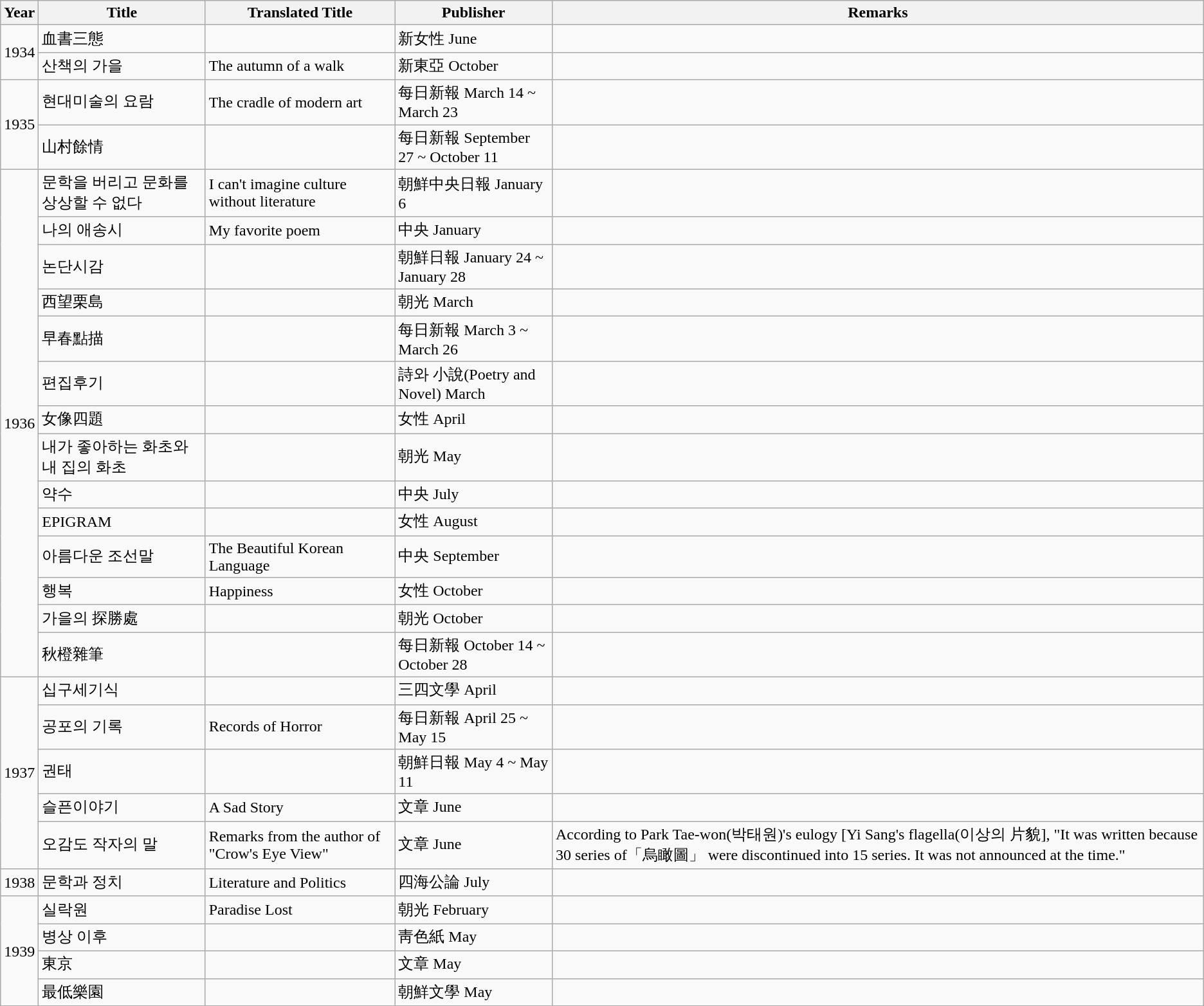<table class="wikitable">
<tr>
<th>Year</th>
<th>Title</th>
<th>Translated Title</th>
<th>Publisher</th>
<th style=max-width:6em>Remarks</th>
</tr>
<tr>
<td rowspan="2">1934</td>
<td>血書三態</td>
<td></td>
<td>新女性 June</td>
<td></td>
</tr>
<tr>
<td>산책의 가을</td>
<td>The autumn of a walk</td>
<td>新東亞 October</td>
<td></td>
</tr>
<tr>
<td rowspan="2">1935</td>
<td>현대미술의 요람</td>
<td>The cradle of modern art</td>
<td>每日新報 March 14 ~ March 23</td>
<td></td>
</tr>
<tr>
<td>山村餘情</td>
<td></td>
<td>每日新報 September 27 ~ October 11</td>
<td></td>
</tr>
<tr>
<td rowspan="14">1936</td>
<td>문학을 버리고 문화를 상상할 수 없다</td>
<td>I can't imagine culture without literature</td>
<td>朝鮮中央日報 January 6</td>
<td></td>
</tr>
<tr>
<td>나의 애송시</td>
<td>My favorite poem</td>
<td>中央 January</td>
<td></td>
</tr>
<tr>
<td>논단시감</td>
<td></td>
<td>朝鮮日報 January 24 ~ January 28</td>
<td></td>
</tr>
<tr>
<td>西望栗島</td>
<td></td>
<td>朝光 March</td>
<td></td>
</tr>
<tr>
<td>早春點描</td>
<td></td>
<td>每日新報 March 3 ~ March 26</td>
<td></td>
</tr>
<tr>
<td>편집후기</td>
<td></td>
<td>詩와 小說(Poetry and Novel) March</td>
<td></td>
</tr>
<tr>
<td>女像四題</td>
<td></td>
<td>女性 April</td>
<td></td>
</tr>
<tr>
<td>내가 좋아하는 화초와 내 집의 화초</td>
<td></td>
<td>朝光 May</td>
<td></td>
</tr>
<tr>
<td>약수</td>
<td></td>
<td>中央 July</td>
<td></td>
</tr>
<tr>
<td>EPIGRAM</td>
<td></td>
<td>女性 August</td>
<td></td>
</tr>
<tr>
<td>아름다운 조선말</td>
<td>The Beautiful Korean Language</td>
<td>中央 September</td>
<td></td>
</tr>
<tr>
<td>행복</td>
<td>Happiness</td>
<td>女性 October</td>
<td></td>
</tr>
<tr>
<td>가을의 探勝處</td>
<td></td>
<td>朝光 October</td>
<td></td>
</tr>
<tr>
<td>秋橙雜筆</td>
<td></td>
<td>每日新報 October 14 ~ October 28</td>
<td></td>
</tr>
<tr>
<td rowspan="5">1937</td>
<td>십구세기식</td>
<td></td>
<td>三四文學 April</td>
<td></td>
</tr>
<tr>
<td>공포의 기록</td>
<td>Records of Horror</td>
<td>每日新報 April 25 ~ May 15</td>
<td></td>
</tr>
<tr>
<td>권태</td>
<td></td>
<td>朝鮮日報 May 4 ~ May 11</td>
<td></td>
</tr>
<tr>
<td>슬픈이야기</td>
<td>A Sad Story</td>
<td>文章 June</td>
<td></td>
</tr>
<tr>
<td>오감도 작자의 말</td>
<td>Remarks from the author of "Crow's Eye View"</td>
<td>文章 June</td>
<td>According to Park Tae-won(박태원)'s eulogy [Yi Sang's flagella(이상의 片貌], "It was written because 30 series of「烏瞰圖」 were discontinued into 15 series. It was not announced at the time."</td>
</tr>
<tr>
<td>1938</td>
<td>문학과 정치</td>
<td>Literature and Politics</td>
<td>四海公論 July</td>
<td></td>
</tr>
<tr>
<td rowspan="4">1939</td>
<td>실락원</td>
<td>Paradise Lost</td>
<td>朝光 February</td>
<td></td>
</tr>
<tr>
<td>병상 이후</td>
<td></td>
<td>靑色紙 May</td>
<td></td>
</tr>
<tr>
<td>東京</td>
<td></td>
<td>文章 May</td>
<td></td>
</tr>
<tr>
<td>最低樂園</td>
<td></td>
<td>朝鮮文學 May</td>
<td></td>
</tr>
</table>
